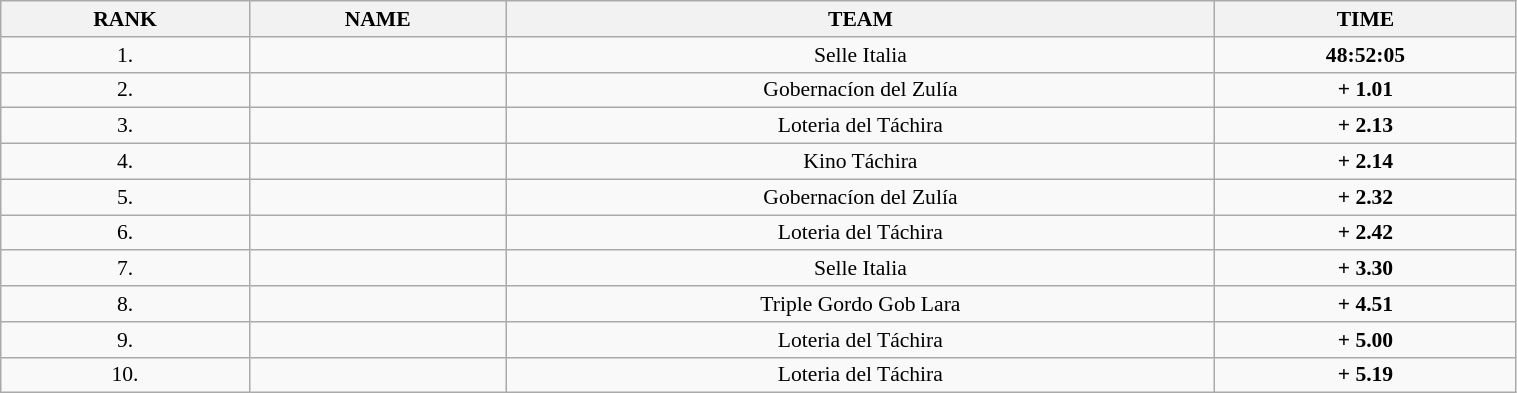<table class=wikitable style="font-size:90%" width="80%">
<tr>
<th>RANK</th>
<th>NAME</th>
<th>TEAM</th>
<th>TIME</th>
</tr>
<tr>
<td align="center">1.</td>
<td></td>
<td align="center">Selle Italia</td>
<td align="center"><strong>48:52:05</strong></td>
</tr>
<tr>
<td align="center">2.</td>
<td></td>
<td align="center">Gobernacíon del Zulía</td>
<td align="center"><strong>+ 1.01</strong></td>
</tr>
<tr>
<td align="center">3.</td>
<td></td>
<td align="center">Loteria del Táchira</td>
<td align="center"><strong>+ 2.13</strong></td>
</tr>
<tr>
<td align="center">4.</td>
<td></td>
<td align="center">Kino Táchira</td>
<td align="center"><strong>+ 2.14</strong></td>
</tr>
<tr>
<td align="center">5.</td>
<td></td>
<td align="center">Gobernacíon del Zulía</td>
<td align="center"><strong>+ 2.32</strong></td>
</tr>
<tr>
<td align="center">6.</td>
<td></td>
<td align="center">Loteria del Táchira</td>
<td align="center"><strong>+ 2.42</strong></td>
</tr>
<tr>
<td align="center">7.</td>
<td></td>
<td align="center">Selle Italia</td>
<td align="center"><strong>+ 3.30</strong></td>
</tr>
<tr>
<td align="center">8.</td>
<td></td>
<td align="center">Triple Gordo Gob Lara</td>
<td align="center"><strong>+ 4.51</strong></td>
</tr>
<tr>
<td align="center">9.</td>
<td></td>
<td align="center">Loteria del Táchira</td>
<td align="center"><strong>+ 5.00</strong></td>
</tr>
<tr>
<td align="center">10.</td>
<td></td>
<td align="center">Loteria del Táchira</td>
<td align="center"><strong>+ 5.19</strong></td>
</tr>
</table>
